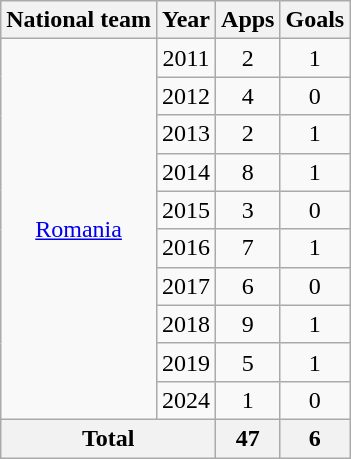<table class="wikitable" style="text-align:center">
<tr>
<th>National team</th>
<th>Year</th>
<th>Apps</th>
<th>Goals</th>
</tr>
<tr>
<td rowspan="10"><a href='#'>Romania</a></td>
<td>2011</td>
<td>2</td>
<td>1</td>
</tr>
<tr>
<td>2012</td>
<td>4</td>
<td>0</td>
</tr>
<tr>
<td>2013</td>
<td>2</td>
<td>1</td>
</tr>
<tr>
<td>2014</td>
<td>8</td>
<td>1</td>
</tr>
<tr>
<td>2015</td>
<td>3</td>
<td>0</td>
</tr>
<tr>
<td>2016</td>
<td>7</td>
<td>1</td>
</tr>
<tr>
<td>2017</td>
<td>6</td>
<td>0</td>
</tr>
<tr>
<td>2018</td>
<td>9</td>
<td>1</td>
</tr>
<tr>
<td>2019</td>
<td>5</td>
<td>1</td>
</tr>
<tr>
<td>2024</td>
<td>1</td>
<td>0</td>
</tr>
<tr>
<th colspan="2">Total</th>
<th>47</th>
<th>6</th>
</tr>
</table>
